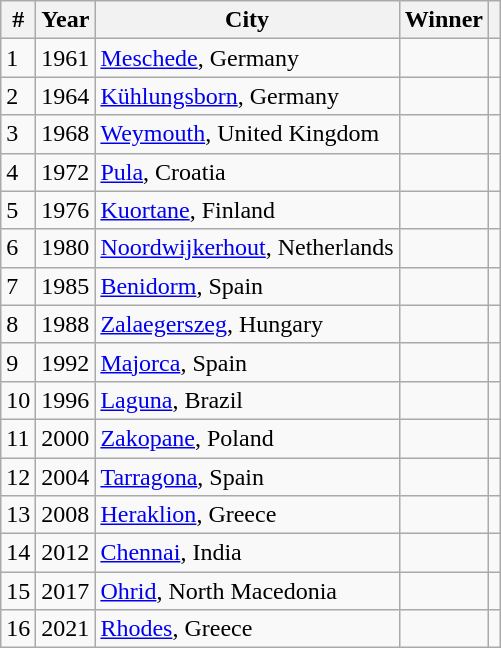<table class="wikitable">
<tr>
<th>#</th>
<th>Year</th>
<th>City</th>
<th>Winner</th>
<th></th>
</tr>
<tr>
<td>1</td>
<td>1961</td>
<td><a href='#'>Meschede</a>, Germany</td>
<td></td>
<td></td>
</tr>
<tr>
<td>2</td>
<td>1964</td>
<td><a href='#'>Kühlungsborn</a>, Germany</td>
<td></td>
<td></td>
</tr>
<tr>
<td>3</td>
<td>1968</td>
<td><a href='#'>Weymouth</a>, United Kingdom</td>
<td></td>
<td></td>
</tr>
<tr>
<td>4</td>
<td>1972</td>
<td><a href='#'>Pula</a>, Croatia</td>
<td></td>
<td></td>
</tr>
<tr>
<td>5</td>
<td>1976</td>
<td><a href='#'>Kuortane</a>, Finland</td>
<td></td>
<td></td>
</tr>
<tr>
<td>6</td>
<td>1980</td>
<td><a href='#'>Noordwijkerhout</a>, Netherlands</td>
<td></td>
<td></td>
</tr>
<tr>
<td>7</td>
<td>1985</td>
<td><a href='#'>Benidorm</a>, Spain</td>
<td></td>
<td></td>
</tr>
<tr>
<td>8</td>
<td>1988</td>
<td><a href='#'>Zalaegerszeg</a>, Hungary</td>
<td></td>
<td></td>
</tr>
<tr>
<td>9</td>
<td>1992</td>
<td><a href='#'>Majorca</a>, Spain</td>
<td></td>
<td></td>
</tr>
<tr>
<td>10</td>
<td>1996</td>
<td><a href='#'>Laguna</a>, Brazil</td>
<td></td>
<td></td>
</tr>
<tr>
<td>11</td>
<td>2000</td>
<td><a href='#'>Zakopane</a>, Poland</td>
<td></td>
<td></td>
</tr>
<tr>
<td>12</td>
<td>2004</td>
<td><a href='#'>Tarragona</a>, Spain</td>
<td></td>
<td></td>
</tr>
<tr>
<td>13</td>
<td>2008</td>
<td><a href='#'>Heraklion</a>, Greece</td>
<td></td>
<td></td>
</tr>
<tr>
<td>14</td>
<td>2012</td>
<td><a href='#'>Chennai</a>, India</td>
<td></td>
<td></td>
</tr>
<tr>
<td>15</td>
<td>2017</td>
<td><a href='#'>Ohrid</a>, North Macedonia</td>
<td></td>
<td></td>
</tr>
<tr>
<td>16</td>
<td>2021</td>
<td><a href='#'>Rhodes</a>, Greece</td>
<td></td>
<td></td>
</tr>
</table>
